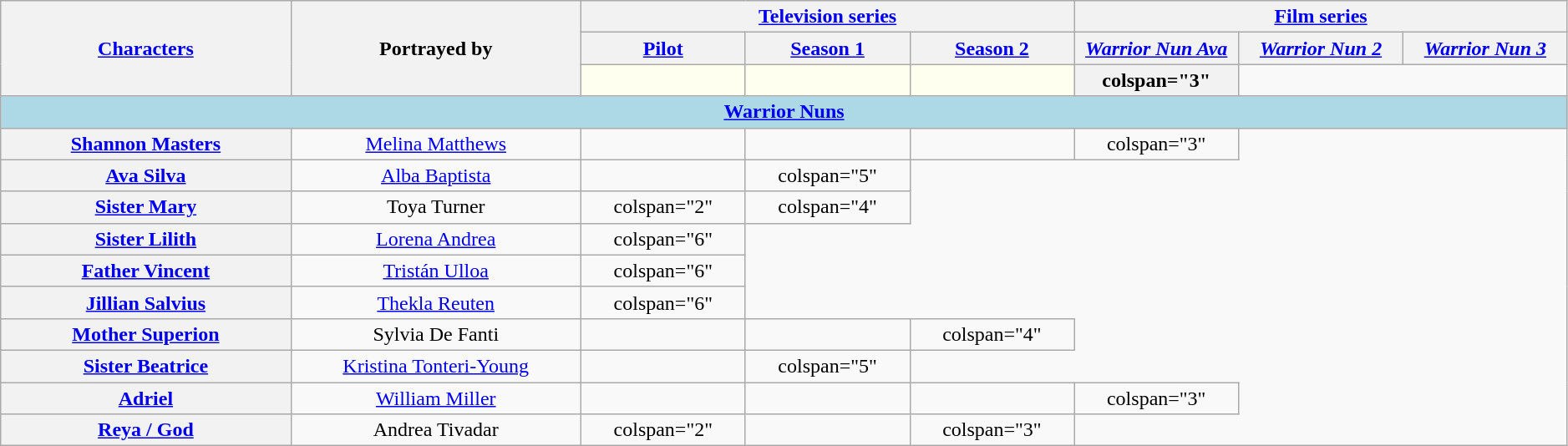<table class="wikitable" style="text-align:center; width:99%;">
<tr>
<th rowspan="3" style="width:15%;"><a href='#'>Characters</a></th>
<th rowspan="3" style="width:15%;">Portrayed by</th>
<th colspan="3"><a href='#'>Television series</a></th>
<th colspan="3"><a href='#'>Film series</a></th>
</tr>
<tr>
<th style="width:8.5%;"><a href='#'>Pilot</a></th>
<th style="width:8.5%;"><a href='#'>Season 1</a></th>
<th style="width:8.5%;"><a href='#'>Season 2</a></th>
<th style="width:8.5%;"><a href='#'><em>Warrior Nun Ava</em></a></th>
<th style="width:8.5%;"><a href='#'><em>Warrior Nun 2</em></a></th>
<th style="width:8.5%;"><a href='#'><em>Warrior Nun 3</em></a></th>
</tr>
<tr>
<th style="background:ivory;"></th>
<th style="background:ivory;"></th>
<th style="background:ivory;"></th>
<th>colspan="3" </th>
</tr>
<tr>
<th colspan="8" style="background:lightblue;"><a href='#'>Warrior Nuns</a></th>
</tr>
<tr>
<th><a href='#'>Shannon Masters<br></a></th>
<td><a href='#'>Melina Matthews</a></td>
<td></td>
<td></td>
<td></td>
<td>colspan="3" </td>
</tr>
<tr>
<th><a href='#'>Ava Silva<br></a></th>
<td><a href='#'>Alba Baptista</a></td>
<td></td>
<td>colspan="5" </td>
</tr>
<tr>
<th><a href='#'>Sister Mary<br></a></th>
<td>Toya Turner</td>
<td>colspan="2" </td>
<td>colspan="4" </td>
</tr>
<tr>
<th><a href='#'>Sister Lilith<br></a></th>
<td><a href='#'>Lorena Andrea</a></td>
<td>colspan="6" </td>
</tr>
<tr>
<th><a href='#'>Father Vincent</a></th>
<td><a href='#'>Tristán Ulloa</a></td>
<td>colspan="6" </td>
</tr>
<tr>
<th><a href='#'>Jillian Salvius</a></th>
<td><a href='#'>Thekla Reuten</a></td>
<td>colspan="6" </td>
</tr>
<tr>
<th><a href='#'>Mother Superion</a></th>
<td>Sylvia De Fanti</td>
<td></td>
<td></td>
<td>colspan="4" </td>
</tr>
<tr>
<th><a href='#'>Sister Beatrice</a></th>
<td><a href='#'>Kristina Tonteri-Young</a></td>
<td></td>
<td>colspan="5" </td>
</tr>
<tr>
<th><a href='#'>Adriel</a></th>
<td><a href='#'>William Miller</a></td>
<td></td>
<td></td>
<td></td>
<td>colspan="3" </td>
</tr>
<tr>
<th><a href='#'>Reya / God</a></th>
<td>Andrea Tivadar</td>
<td>colspan="2" </td>
<td></td>
<td>colspan="3" </td>
</tr>
</table>
